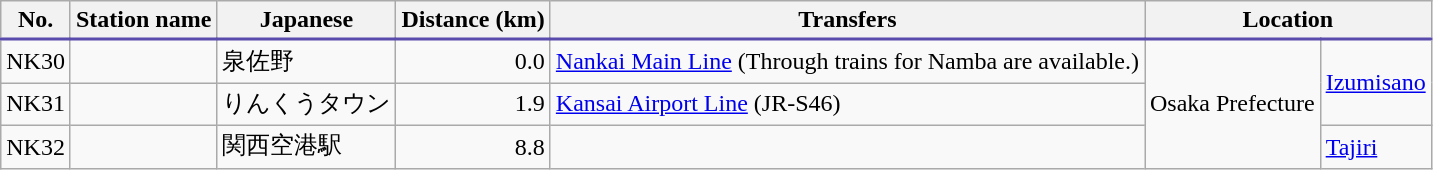<table class="wikitable">
<tr style="border-bottom:solid 2px #594bac;">
<th>No.</th>
<th>Station name</th>
<th>Japanese</th>
<th>Distance (km)</th>
<th>Transfers</th>
<th colspan="2">Location</th>
</tr>
<tr>
<td>NK30</td>
<td></td>
<td>泉佐野</td>
<td align="right">0.0</td>
<td> <a href='#'>Nankai Main Line</a> (Through trains for Namba are available.)</td>
<td rowspan="3" align="center">Osaka Prefecture</td>
<td rowspan="2"><a href='#'>Izumisano</a></td>
</tr>
<tr>
<td>NK31</td>
<td></td>
<td>りんくうタウン</td>
<td align="right">1.9</td>
<td> <a href='#'>Kansai Airport Line</a> (JR-S46)</td>
</tr>
<tr>
<td>NK32</td>
<td></td>
<td>関西空港駅</td>
<td align="right">8.8</td>
<td> </td>
<td><a href='#'>Tajiri</a></td>
</tr>
</table>
